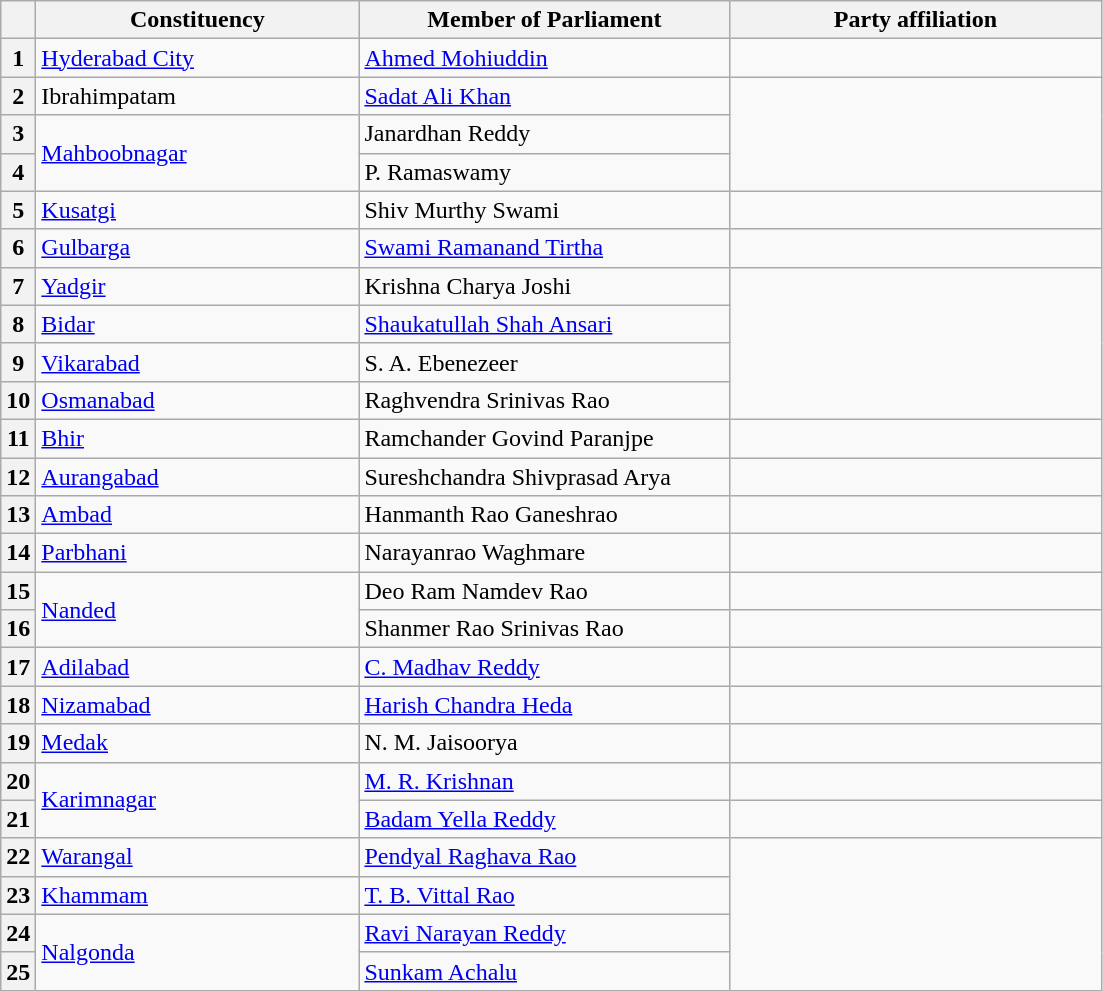<table class="wikitable sortable">
<tr style="text-align:center;">
<th></th>
<th style="width:13em">Constituency</th>
<th style="width:15em">Member of Parliament</th>
<th colspan="2" style="width:15em">Party affiliation</th>
</tr>
<tr>
<th>1</th>
<td><a href='#'>Hyderabad City</a></td>
<td><a href='#'>Ahmed Mohiuddin</a></td>
<td></td>
</tr>
<tr>
<th>2</th>
<td>Ibrahimpatam</td>
<td><a href='#'>Sadat Ali Khan</a></td>
</tr>
<tr>
<th>3</th>
<td rowspan=2><a href='#'>Mahboobnagar</a></td>
<td>Janardhan Reddy</td>
</tr>
<tr>
<th>4</th>
<td>P. Ramaswamy</td>
</tr>
<tr>
<th>5</th>
<td><a href='#'>Kusatgi</a></td>
<td>Shiv Murthy Swami</td>
<td></td>
</tr>
<tr>
<th>6</th>
<td><a href='#'>Gulbarga</a></td>
<td><a href='#'>Swami Ramanand Tirtha</a></td>
<td></td>
</tr>
<tr>
<th>7</th>
<td><a href='#'>Yadgir</a></td>
<td>Krishna Charya Joshi</td>
</tr>
<tr>
<th>8</th>
<td><a href='#'>Bidar</a></td>
<td><a href='#'>Shaukatullah Shah Ansari</a></td>
</tr>
<tr>
<th>9</th>
<td><a href='#'>Vikarabad</a></td>
<td>S. A. Ebenezeer</td>
</tr>
<tr>
<th>10</th>
<td><a href='#'>Osmanabad</a></td>
<td>Raghvendra Srinivas Rao</td>
</tr>
<tr>
<th>11</th>
<td><a href='#'>Bhir</a></td>
<td>Ramchander Govind Paranjpe</td>
<td></td>
</tr>
<tr>
<th>12</th>
<td><a href='#'>Aurangabad</a></td>
<td>Sureshchandra Shivprasad Arya</td>
<td></td>
</tr>
<tr>
<th>13</th>
<td><a href='#'>Ambad</a></td>
<td>Hanmanth Rao Ganeshrao</td>
</tr>
<tr>
<th>14</th>
<td><a href='#'>Parbhani</a></td>
<td>Narayanrao Waghmare</td>
<td></td>
</tr>
<tr>
<th>15</th>
<td rowspan=2><a href='#'>Nanded</a></td>
<td>Deo Ram Namdev Rao</td>
<td></td>
</tr>
<tr>
<th>16</th>
<td>Shanmer Rao Srinivas Rao</td>
</tr>
<tr>
<th>17</th>
<td><a href='#'>Adilabad</a></td>
<td><a href='#'>C. Madhav Reddy</a></td>
<td></td>
</tr>
<tr>
<th>18</th>
<td><a href='#'>Nizamabad</a></td>
<td><a href='#'>Harish Chandra Heda</a></td>
<td></td>
</tr>
<tr>
<th>19</th>
<td><a href='#'>Medak</a></td>
<td>N. M. Jaisoorya</td>
<td></td>
</tr>
<tr>
<th>20</th>
<td rowspan=2><a href='#'>Karimnagar</a></td>
<td><a href='#'>M. R. Krishnan</a></td>
<td></td>
</tr>
<tr>
<th>21</th>
<td><a href='#'>Badam Yella Reddy</a></td>
<td></td>
</tr>
<tr>
<th>22</th>
<td><a href='#'>Warangal</a></td>
<td><a href='#'>Pendyal Raghava Rao</a></td>
</tr>
<tr>
<th>23</th>
<td><a href='#'>Khammam</a></td>
<td><a href='#'>T. B. Vittal Rao</a></td>
</tr>
<tr>
<th>24</th>
<td rowspan=2><a href='#'>Nalgonda</a></td>
<td><a href='#'>Ravi Narayan Reddy</a></td>
</tr>
<tr>
<th>25</th>
<td><a href='#'>Sunkam Achalu</a></td>
</tr>
</table>
